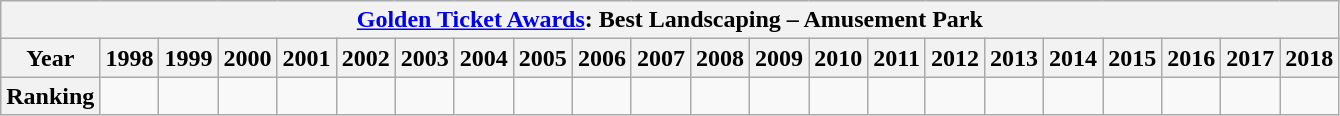<table class="wikitable" border="1">
<tr>
<th align="center" bgcolor="white" colspan="500"><a href='#'>Golden Ticket Awards</a>: Best Landscaping – Amusement Park</th>
</tr>
<tr style="background:#white;">
<th align="center">Year</th>
<th>1998</th>
<th>1999</th>
<th>2000</th>
<th>2001</th>
<th>2002</th>
<th>2003</th>
<th>2004</th>
<th>2005</th>
<th>2006</th>
<th>2007</th>
<th>2008</th>
<th>2009</th>
<th>2010</th>
<th>2011</th>
<th>2012</th>
<th>2013</th>
<th>2014</th>
<th>2015</th>
<th>2016</th>
<th>2017</th>
<th>2018</th>
</tr>
<tr>
<th align="center" style="background:#white;">Ranking</th>
<td></td>
<td></td>
<td></td>
<td></td>
<td></td>
<td></td>
<td></td>
<td></td>
<td></td>
<td></td>
<td></td>
<td></td>
<td></td>
<td></td>
<td></td>
<td></td>
<td></td>
<td></td>
<td></td>
<td></td>
<td></td>
</tr>
</table>
